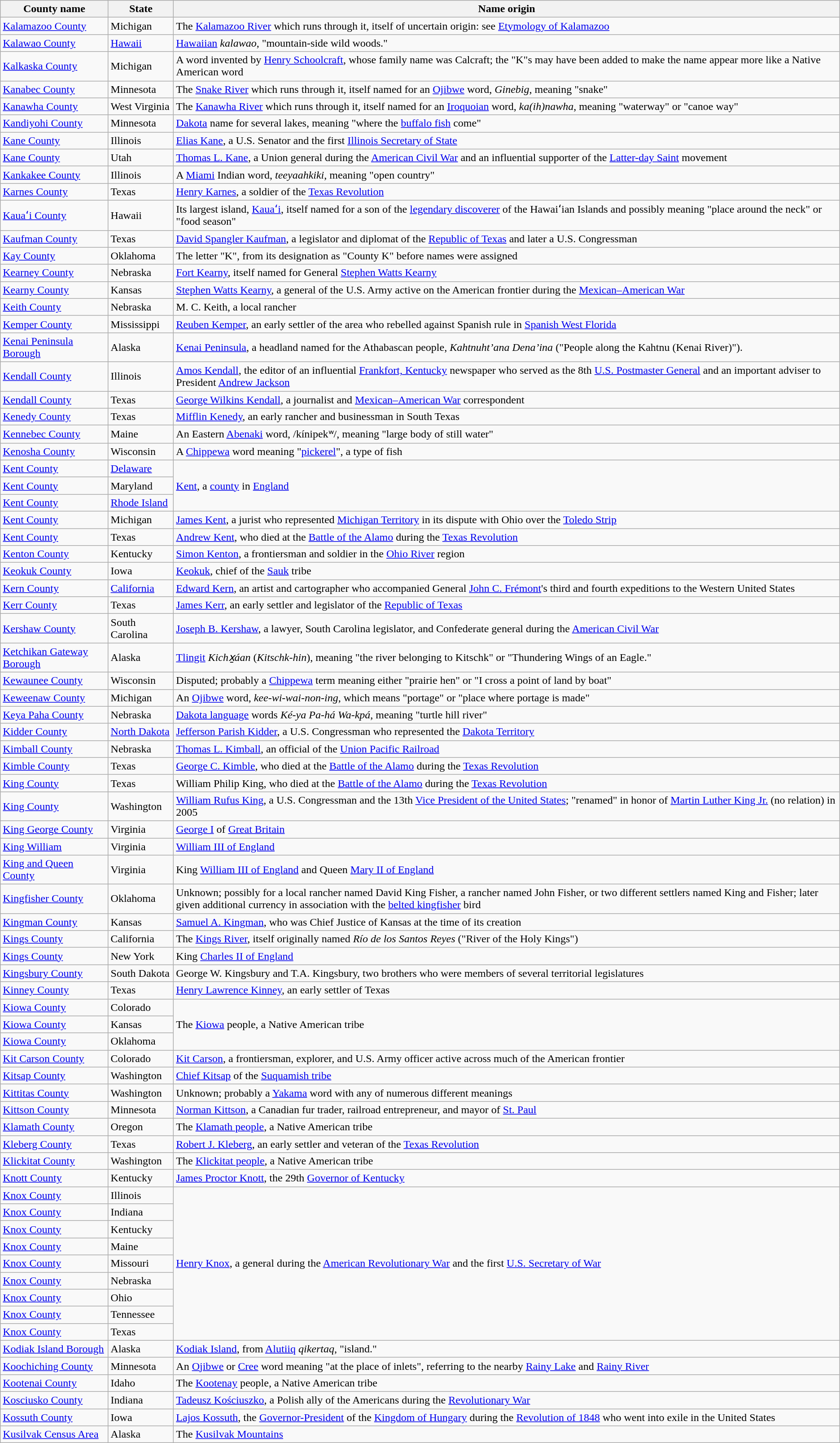<table class="wikitable sortable">
<tr>
<th>County name</th>
<th>State</th>
<th>Name origin</th>
</tr>
<tr>
<td><a href='#'>Kalamazoo County</a></td>
<td>Michigan</td>
<td>The <a href='#'>Kalamazoo River</a> which runs through it, itself of uncertain origin: see <a href='#'>Etymology of Kalamazoo</a></td>
</tr>
<tr>
<td><a href='#'>Kalawao County</a></td>
<td><a href='#'>Hawaii</a></td>
<td><a href='#'>Hawaiian</a> <em>kalawao</em>, "mountain-side wild woods."</td>
</tr>
<tr>
<td><a href='#'>Kalkaska County</a></td>
<td>Michigan</td>
<td>A word invented by <a href='#'>Henry Schoolcraft</a>, whose family name was Calcraft; the "K"s may have been added to make the name appear more like a Native American word</td>
</tr>
<tr>
<td><a href='#'>Kanabec County</a></td>
<td>Minnesota</td>
<td>The <a href='#'>Snake River</a> which runs through it, itself named for an <a href='#'>Ojibwe</a> word, <em>Ginebig</em>, meaning "snake"</td>
</tr>
<tr>
<td><a href='#'>Kanawha County</a></td>
<td>West Virginia</td>
<td>The <a href='#'>Kanawha River</a> which runs through it, itself named for an <a href='#'>Iroquoian</a> word, <em>ka(ih)nawha</em>, meaning "waterway" or "canoe way"</td>
</tr>
<tr>
<td><a href='#'>Kandiyohi County</a></td>
<td>Minnesota</td>
<td><a href='#'>Dakota</a> name for several lakes, meaning "where the <a href='#'>buffalo fish</a> come"</td>
</tr>
<tr>
<td><a href='#'>Kane County</a></td>
<td>Illinois</td>
<td><a href='#'>Elias Kane</a>, a U.S. Senator and the first <a href='#'>Illinois Secretary of State</a></td>
</tr>
<tr>
<td><a href='#'>Kane County</a></td>
<td>Utah</td>
<td><a href='#'>Thomas L. Kane</a>, a Union general during the <a href='#'>American Civil War</a> and an influential supporter of the <a href='#'>Latter-day Saint</a> movement</td>
</tr>
<tr>
<td><a href='#'>Kankakee County</a></td>
<td>Illinois</td>
<td>A <a href='#'>Miami</a> Indian word, <em>teeyaahkiki</em>, meaning "open country"</td>
</tr>
<tr>
<td><a href='#'>Karnes County</a></td>
<td>Texas</td>
<td><a href='#'>Henry Karnes</a>, a soldier of the <a href='#'>Texas Revolution</a></td>
</tr>
<tr>
<td><a href='#'>Kauaʻi County</a></td>
<td>Hawaii</td>
<td>Its largest island, <a href='#'>Kauaʻi</a>, itself named for a son of the <a href='#'>legendary discoverer</a> of the Hawaiʻian Islands and possibly meaning "place around the neck" or "food season"</td>
</tr>
<tr>
<td><a href='#'>Kaufman County</a></td>
<td>Texas</td>
<td><a href='#'>David Spangler Kaufman</a>, a legislator and diplomat of the <a href='#'>Republic of Texas</a> and later a U.S. Congressman</td>
</tr>
<tr>
<td><a href='#'>Kay County</a></td>
<td>Oklahoma</td>
<td>The letter "K", from its designation as "County K" before names were assigned</td>
</tr>
<tr>
<td><a href='#'>Kearney County</a></td>
<td>Nebraska</td>
<td><a href='#'>Fort Kearny</a>, itself named for General <a href='#'>Stephen Watts Kearny</a></td>
</tr>
<tr>
<td><a href='#'>Kearny County</a></td>
<td>Kansas</td>
<td><a href='#'>Stephen Watts Kearny</a>, a general of the U.S. Army active on the American frontier during the <a href='#'>Mexican–American War</a></td>
</tr>
<tr>
<td><a href='#'>Keith County</a></td>
<td>Nebraska</td>
<td>M. C. Keith, a local rancher</td>
</tr>
<tr>
<td><a href='#'>Kemper County</a></td>
<td>Mississippi</td>
<td><a href='#'>Reuben Kemper</a>, an early settler of the area who rebelled against Spanish rule in <a href='#'>Spanish West Florida</a></td>
</tr>
<tr>
<td><a href='#'>Kenai Peninsula Borough</a></td>
<td>Alaska</td>
<td><a href='#'>Kenai Peninsula</a>, a headland named for the Athabascan people, <em>Kahtnuht’ana Dena’ina</em> ("People along the Kahtnu (Kenai River)").</td>
</tr>
<tr>
<td><a href='#'>Kendall County</a></td>
<td>Illinois</td>
<td><a href='#'>Amos Kendall</a>, the editor of an influential <a href='#'>Frankfort, Kentucky</a> newspaper who served as the 8th <a href='#'>U.S. Postmaster General</a> and an important adviser to President <a href='#'>Andrew Jackson</a></td>
</tr>
<tr>
<td><a href='#'>Kendall County</a></td>
<td>Texas</td>
<td><a href='#'>George Wilkins Kendall</a>, a journalist and <a href='#'>Mexican–American War</a> correspondent</td>
</tr>
<tr>
<td><a href='#'>Kenedy County</a></td>
<td>Texas</td>
<td><a href='#'>Mifflin Kenedy</a>, an early rancher and businessman in South Texas</td>
</tr>
<tr>
<td><a href='#'>Kennebec County</a></td>
<td>Maine</td>
<td>An Eastern <a href='#'>Abenaki</a> word, /kínipekʷ/, meaning "large body of still water"</td>
</tr>
<tr>
<td><a href='#'>Kenosha County</a></td>
<td>Wisconsin</td>
<td>A <a href='#'>Chippewa</a> word meaning "<a href='#'>pickerel</a>", a type of fish</td>
</tr>
<tr>
<td><a href='#'>Kent County</a></td>
<td><a href='#'>Delaware</a></td>
<td rowspan=3><a href='#'>Kent</a>, a <a href='#'>county</a> in <a href='#'>England</a></td>
</tr>
<tr>
<td><a href='#'>Kent County</a></td>
<td>Maryland</td>
</tr>
<tr>
<td><a href='#'>Kent County</a></td>
<td><a href='#'>Rhode Island</a></td>
</tr>
<tr>
<td><a href='#'>Kent County</a></td>
<td>Michigan</td>
<td><a href='#'>James Kent</a>, a jurist who represented <a href='#'>Michigan Territory</a> in its dispute with Ohio over the <a href='#'>Toledo Strip</a></td>
</tr>
<tr>
<td><a href='#'>Kent County</a></td>
<td>Texas</td>
<td><a href='#'>Andrew Kent</a>, who died at the <a href='#'>Battle of the Alamo</a> during the <a href='#'>Texas Revolution</a></td>
</tr>
<tr>
<td><a href='#'>Kenton County</a></td>
<td>Kentucky</td>
<td><a href='#'>Simon Kenton</a>, a frontiersman and soldier in the <a href='#'>Ohio River</a> region</td>
</tr>
<tr>
<td><a href='#'>Keokuk County</a></td>
<td>Iowa</td>
<td><a href='#'>Keokuk</a>, chief of the <a href='#'>Sauk</a> tribe</td>
</tr>
<tr>
<td><a href='#'>Kern County</a></td>
<td><a href='#'>California</a></td>
<td><a href='#'>Edward Kern</a>, an artist and cartographer who accompanied General <a href='#'>John C. Frémont</a>'s third and fourth expeditions to the Western United States</td>
</tr>
<tr>
<td><a href='#'>Kerr County</a></td>
<td>Texas</td>
<td><a href='#'>James Kerr</a>, an early settler and legislator of the <a href='#'>Republic of Texas</a></td>
</tr>
<tr>
<td><a href='#'>Kershaw County</a></td>
<td>South Carolina</td>
<td><a href='#'>Joseph B. Kershaw</a>, a lawyer, South Carolina legislator, and Confederate general during the <a href='#'>American Civil War</a></td>
</tr>
<tr>
<td><a href='#'>Ketchikan Gateway Borough</a></td>
<td>Alaska</td>
<td><a href='#'>Tlingit</a> <em>Kichx̱áan</em> (<em>Kitschk-hin</em>), meaning "the river belonging to Kitschk" or "Thundering Wings of an Eagle."</td>
</tr>
<tr>
<td><a href='#'>Kewaunee County</a></td>
<td>Wisconsin</td>
<td>Disputed; probably a <a href='#'>Chippewa</a> term meaning either "prairie hen" or "I cross a point of land by boat"</td>
</tr>
<tr>
<td><a href='#'>Keweenaw County</a></td>
<td>Michigan</td>
<td>An <a href='#'>Ojibwe</a> word, <em>kee-wi-wai-non-ing</em>, which means "portage" or "place where portage is made"</td>
</tr>
<tr>
<td><a href='#'>Keya Paha County</a></td>
<td>Nebraska</td>
<td><a href='#'>Dakota language</a> words <em>Ké-ya Pa-há Wa-kpá</em>, meaning "turtle hill river"</td>
</tr>
<tr>
<td><a href='#'>Kidder County</a></td>
<td><a href='#'>North Dakota</a></td>
<td><a href='#'>Jefferson Parish Kidder</a>, a U.S. Congressman who represented the <a href='#'>Dakota Territory</a></td>
</tr>
<tr>
<td><a href='#'>Kimball County</a></td>
<td>Nebraska</td>
<td><a href='#'>Thomas L. Kimball</a>, an official of the <a href='#'>Union Pacific Railroad</a></td>
</tr>
<tr>
<td><a href='#'>Kimble County</a></td>
<td>Texas</td>
<td><a href='#'>George C. Kimble</a>, who died at the <a href='#'>Battle of the Alamo</a> during the <a href='#'>Texas Revolution</a></td>
</tr>
<tr>
<td><a href='#'>King County</a></td>
<td>Texas</td>
<td>William Philip King, who died at the <a href='#'>Battle of the Alamo</a> during the <a href='#'>Texas Revolution</a></td>
</tr>
<tr>
<td><a href='#'>King County</a></td>
<td>Washington</td>
<td><a href='#'>William Rufus King</a>, a U.S. Congressman and the 13th <a href='#'>Vice President of the United States</a>; "renamed" in honor of <a href='#'>Martin Luther King Jr.</a> (no relation) in 2005</td>
</tr>
<tr>
<td><a href='#'>King George County</a></td>
<td>Virginia</td>
<td><a href='#'>George I</a> of <a href='#'>Great Britain</a></td>
</tr>
<tr>
<td><a href='#'>King William</a></td>
<td>Virginia</td>
<td><a href='#'>William III of England</a></td>
</tr>
<tr>
<td><a href='#'>King and Queen County</a></td>
<td>Virginia</td>
<td>King <a href='#'>William III of England</a> and Queen <a href='#'>Mary II of England</a></td>
</tr>
<tr>
<td><a href='#'>Kingfisher County</a></td>
<td>Oklahoma</td>
<td>Unknown; possibly for a local rancher named David King Fisher, a rancher named John Fisher, or two different settlers named King and Fisher; later given additional currency in association with the <a href='#'>belted kingfisher</a> bird</td>
</tr>
<tr>
<td><a href='#'>Kingman County</a></td>
<td>Kansas</td>
<td><a href='#'>Samuel A. Kingman</a>, who was Chief Justice of Kansas at the time of its creation</td>
</tr>
<tr>
<td><a href='#'>Kings County</a></td>
<td>California</td>
<td>The <a href='#'>Kings River</a>, itself originally named <em>Río de los Santos Reyes</em> ("River of the Holy Kings")</td>
</tr>
<tr>
<td><a href='#'>Kings County</a></td>
<td>New York</td>
<td>King <a href='#'>Charles II of England</a></td>
</tr>
<tr>
<td><a href='#'>Kingsbury County</a></td>
<td>South Dakota</td>
<td>George W. Kingsbury and T.A. Kingsbury, two brothers who were members of several territorial legislatures</td>
</tr>
<tr>
<td><a href='#'>Kinney County</a></td>
<td>Texas</td>
<td><a href='#'>Henry Lawrence Kinney</a>, an early settler of Texas</td>
</tr>
<tr>
<td><a href='#'>Kiowa County</a></td>
<td>Colorado</td>
<td rowspan=3>The <a href='#'>Kiowa</a> people, a Native American tribe</td>
</tr>
<tr>
<td><a href='#'>Kiowa County</a></td>
<td>Kansas</td>
</tr>
<tr>
<td><a href='#'>Kiowa County</a></td>
<td>Oklahoma</td>
</tr>
<tr>
<td><a href='#'>Kit Carson County</a></td>
<td>Colorado</td>
<td><a href='#'>Kit Carson</a>, a frontiersman, explorer, and U.S. Army officer active across much of the American frontier</td>
</tr>
<tr>
<td><a href='#'>Kitsap County</a></td>
<td>Washington</td>
<td><a href='#'>Chief Kitsap</a> of the <a href='#'>Suquamish tribe</a></td>
</tr>
<tr>
<td><a href='#'>Kittitas County</a></td>
<td>Washington</td>
<td>Unknown; probably a <a href='#'>Yakama</a> word with any of numerous different meanings</td>
</tr>
<tr>
<td><a href='#'>Kittson County</a></td>
<td>Minnesota</td>
<td><a href='#'>Norman Kittson</a>, a Canadian fur trader, railroad entrepreneur, and mayor of <a href='#'>St. Paul</a></td>
</tr>
<tr>
<td><a href='#'>Klamath County</a></td>
<td>Oregon</td>
<td>The <a href='#'>Klamath people</a>, a Native American tribe</td>
</tr>
<tr>
<td><a href='#'>Kleberg County</a></td>
<td>Texas</td>
<td><a href='#'>Robert J. Kleberg</a>, an early settler and veteran of the <a href='#'>Texas Revolution</a></td>
</tr>
<tr>
<td><a href='#'>Klickitat County</a></td>
<td>Washington</td>
<td>The <a href='#'>Klickitat people</a>, a Native American tribe</td>
</tr>
<tr>
<td><a href='#'>Knott County</a></td>
<td>Kentucky</td>
<td><a href='#'>James Proctor Knott</a>, the 29th <a href='#'>Governor of Kentucky</a></td>
</tr>
<tr>
<td><a href='#'>Knox County</a></td>
<td>Illinois</td>
<td rowspan=9><a href='#'>Henry Knox</a>, a general during the <a href='#'>American Revolutionary War</a> and the first <a href='#'>U.S. Secretary of War</a></td>
</tr>
<tr>
<td><a href='#'>Knox County</a></td>
<td>Indiana</td>
</tr>
<tr>
<td><a href='#'>Knox County</a></td>
<td>Kentucky</td>
</tr>
<tr>
<td><a href='#'>Knox County</a></td>
<td>Maine</td>
</tr>
<tr>
<td><a href='#'>Knox County</a></td>
<td>Missouri</td>
</tr>
<tr>
<td><a href='#'>Knox County</a></td>
<td>Nebraska</td>
</tr>
<tr>
<td><a href='#'>Knox County</a></td>
<td>Ohio</td>
</tr>
<tr>
<td><a href='#'>Knox County</a></td>
<td>Tennessee</td>
</tr>
<tr>
<td><a href='#'>Knox County</a></td>
<td>Texas</td>
</tr>
<tr>
<td><a href='#'>Kodiak Island Borough</a></td>
<td>Alaska</td>
<td><a href='#'>Kodiak Island</a>, from <a href='#'>Alutiiq</a> <em>qikertaq</em>, "island."</td>
</tr>
<tr>
<td><a href='#'>Koochiching County</a></td>
<td>Minnesota</td>
<td>An <a href='#'>Ojibwe</a> or <a href='#'>Cree</a> word meaning "at the place of inlets", referring to the nearby <a href='#'>Rainy Lake</a> and <a href='#'>Rainy River</a></td>
</tr>
<tr>
<td><a href='#'>Kootenai County</a></td>
<td>Idaho</td>
<td>The <a href='#'>Kootenay</a> people, a Native American tribe</td>
</tr>
<tr>
<td><a href='#'>Kosciusko County</a></td>
<td>Indiana</td>
<td><a href='#'>Tadeusz Kościuszko</a>, a Polish ally of the Americans during the <a href='#'>Revolutionary War</a></td>
</tr>
<tr>
<td><a href='#'>Kossuth County</a></td>
<td>Iowa</td>
<td><a href='#'>Lajos Kossuth</a>, the <a href='#'>Governor-President</a> of the <a href='#'>Kingdom of Hungary</a> during the <a href='#'>Revolution of 1848</a> who went into exile in the United States</td>
</tr>
<tr>
<td><a href='#'>Kusilvak Census Area</a></td>
<td>Alaska</td>
<td>The <a href='#'>Kusilvak Mountains</a></td>
</tr>
</table>
